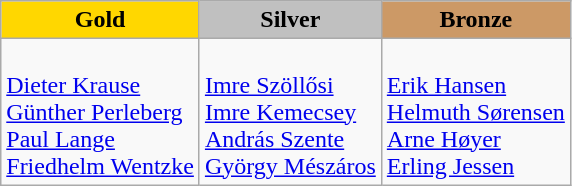<table class=wikitable>
<tr>
<td align=center bgcolor=gold> <strong>Gold</strong></td>
<td align=center bgcolor=silver> <strong>Silver</strong></td>
<td align=center bgcolor=cc9966> <strong>Bronze</strong></td>
</tr>
<tr>
<td><br><a href='#'>Dieter Krause</a><br><a href='#'>Günther Perleberg</a><br><a href='#'>Paul Lange</a><br><a href='#'>Friedhelm Wentzke</a></td>
<td><br><a href='#'>Imre Szöllősi</a><br><a href='#'>Imre Kemecsey</a><br><a href='#'>András Szente</a><br><a href='#'>György Mészáros</a></td>
<td><br><a href='#'>Erik Hansen</a><br><a href='#'>Helmuth Sørensen</a><br><a href='#'>Arne Høyer</a><br><a href='#'>Erling Jessen</a></td>
</tr>
</table>
